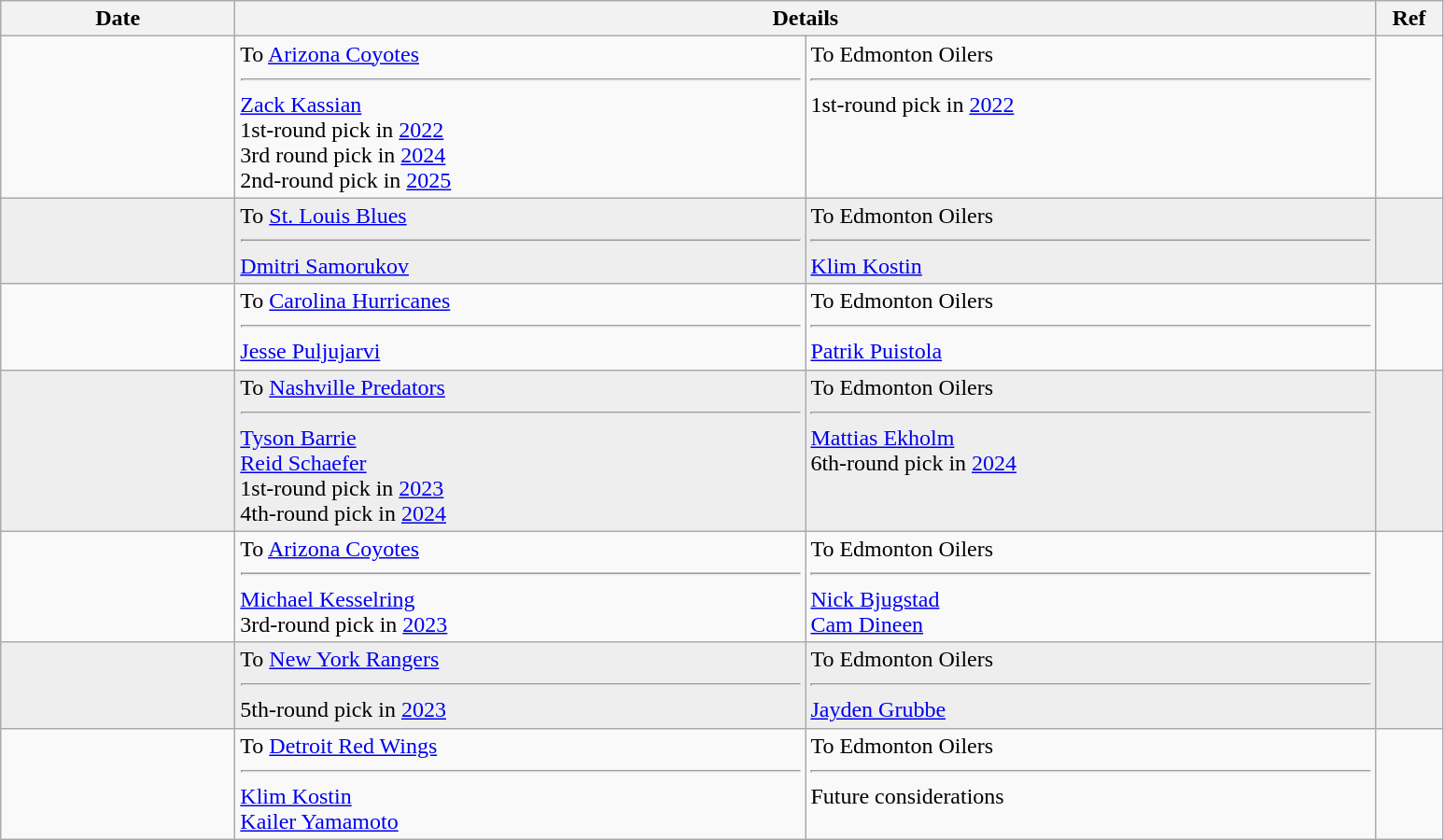<table class="wikitable">
<tr>
<th style="width: 10em;">Date</th>
<th colspan=2>Details</th>
<th style="width: 2.5em;">Ref</th>
</tr>
<tr>
<td></td>
<td style="width: 25em; vertical-align:top">To <a href='#'>Arizona Coyotes</a><hr><a href='#'>Zack Kassian</a><br>1st-round pick in <a href='#'>2022</a><br>3rd round pick in <a href='#'>2024</a><br>2nd-round pick in <a href='#'>2025</a></td>
<td style="width: 25em; vertical-align:top">To Edmonton Oilers<hr>1st-round pick in <a href='#'>2022</a></td>
<td></td>
</tr>
<tr style="background:#eeeeee">
<td></td>
<td style="width: 25em; vertical-align:top">To <a href='#'>St. Louis Blues</a><hr><a href='#'>Dmitri Samorukov</a></td>
<td style="width: 25em; vertical-align:top">To Edmonton Oilers<hr><a href='#'>Klim Kostin</a></td>
<td></td>
</tr>
<tr>
<td></td>
<td style="width: 25em; vertical-align:top">To <a href='#'>Carolina Hurricanes</a><hr><a href='#'>Jesse Puljujarvi</a></td>
<td style="width: 25em; vertical-align:top">To Edmonton Oilers<hr><a href='#'>Patrik Puistola</a></td>
<td></td>
</tr>
<tr style="background:#eeeeee">
<td></td>
<td style="width: 25em; vertical-align:top">To <a href='#'>Nashville Predators</a><hr><a href='#'>Tyson Barrie</a><br><a href='#'>Reid Schaefer</a><br>1st-round pick in <a href='#'>2023</a><br>4th-round pick in <a href='#'>2024</a></td>
<td style="width: 25em; vertical-align:top">To Edmonton Oilers<hr><a href='#'>Mattias Ekholm</a><br>6th-round pick in <a href='#'>2024</a></td>
<td></td>
</tr>
<tr>
<td></td>
<td style="width: 25em; vertical-align:top">To <a href='#'>Arizona Coyotes</a><hr><a href='#'>Michael Kesselring</a><br>3rd-round pick in <a href='#'>2023</a></td>
<td style="width: 25em; vertical-align:top">To Edmonton Oilers<hr><a href='#'>Nick Bjugstad</a><br><a href='#'>Cam Dineen</a></td>
<td></td>
</tr>
<tr style="background:#eeeeee">
<td></td>
<td style="width: 25em; vertical-align:top">To <a href='#'>New York Rangers</a><hr>5th-round pick in <a href='#'>2023</a></td>
<td style="width: 25em; vertical-align:top">To Edmonton Oilers<hr><a href='#'>Jayden Grubbe</a></td>
<td></td>
</tr>
<tr>
<td></td>
<td style="width: 25em;" valign="top">To <a href='#'>Detroit Red Wings</a><hr><a href='#'>Klim Kostin</a><br><a href='#'>Kailer Yamamoto</a></td>
<td style="width: 25em;" valign="top">To Edmonton Oilers<hr>Future considerations</td>
<td></td>
</tr>
</table>
